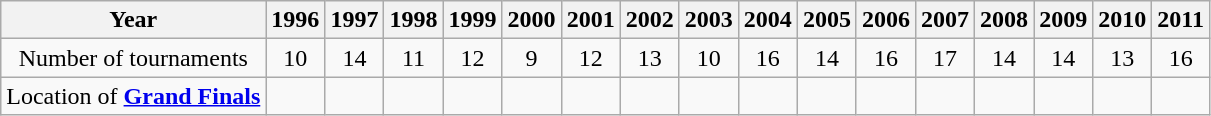<table class="wikitable">
<tr>
<th>Year</th>
<th>1996</th>
<th>1997</th>
<th>1998</th>
<th>1999</th>
<th>2000</th>
<th>2001</th>
<th>2002</th>
<th>2003</th>
<th>2004</th>
<th>2005</th>
<th>2006</th>
<th>2007</th>
<th>2008</th>
<th>2009</th>
<th>2010</th>
<th>2011</th>
</tr>
<tr align="center">
<td>Number of tournaments</td>
<td>10</td>
<td>14</td>
<td>11</td>
<td>12</td>
<td>9</td>
<td>12</td>
<td>13</td>
<td>10</td>
<td>16</td>
<td>14</td>
<td>16</td>
<td>17</td>
<td>14</td>
<td>14</td>
<td>13</td>
<td>16</td>
</tr>
<tr align="center">
<td>Location of <strong><a href='#'>Grand Finals</a></strong></td>
<td></td>
<td></td>
<td></td>
<td></td>
<td></td>
<td></td>
<td></td>
<td></td>
<td></td>
<td></td>
<td></td>
<td></td>
<td></td>
<td></td>
<td></td>
<td></td>
</tr>
</table>
